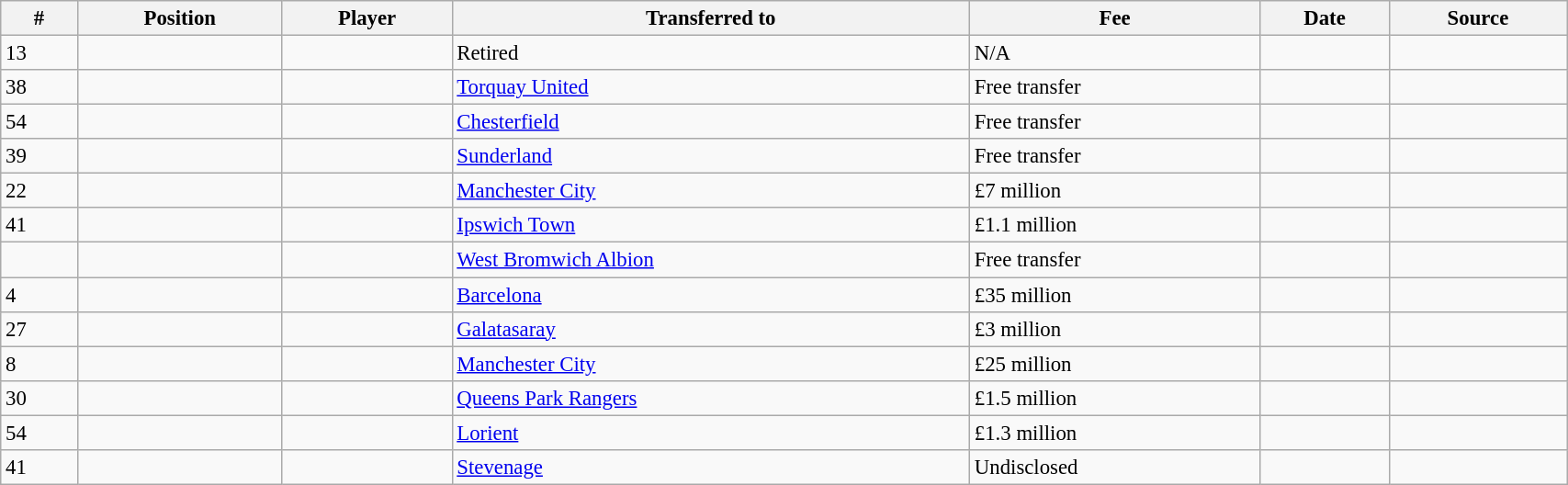<table width=90% class="wikitable sortable" style="text-align:center; font-size:95%; text-align:left">
<tr>
<th>#</th>
<th>Position</th>
<th>Player</th>
<th>Transferred to</th>
<th>Fee</th>
<th>Date</th>
<th>Source</th>
</tr>
<tr>
<td>13</td>
<td></td>
<td></td>
<td>Retired</td>
<td>N/A</td>
<td></td>
<td></td>
</tr>
<tr>
<td>38</td>
<td></td>
<td></td>
<td> <a href='#'>Torquay United</a></td>
<td>Free transfer</td>
<td></td>
<td></td>
</tr>
<tr>
<td>54</td>
<td></td>
<td></td>
<td> <a href='#'>Chesterfield</a></td>
<td>Free transfer</td>
<td></td>
<td></td>
</tr>
<tr>
<td>39</td>
<td></td>
<td></td>
<td> <a href='#'>Sunderland</a></td>
<td>Free transfer</td>
<td></td>
<td></td>
</tr>
<tr>
<td>22</td>
<td></td>
<td></td>
<td> <a href='#'>Manchester City</a></td>
<td>£7 million</td>
<td></td>
<td></td>
</tr>
<tr>
<td>41</td>
<td></td>
<td></td>
<td> <a href='#'>Ipswich Town</a></td>
<td>£1.1 million</td>
<td></td>
<td></td>
</tr>
<tr>
<td></td>
<td></td>
<td></td>
<td> <a href='#'>West Bromwich Albion</a></td>
<td>Free transfer</td>
<td></td>
<td></td>
</tr>
<tr>
<td>4</td>
<td></td>
<td></td>
<td> <a href='#'>Barcelona</a></td>
<td>£35 million</td>
<td></td>
<td></td>
</tr>
<tr>
<td>27</td>
<td></td>
<td></td>
<td> <a href='#'>Galatasaray</a></td>
<td>£3 million</td>
<td></td>
<td></td>
</tr>
<tr>
<td>8</td>
<td></td>
<td></td>
<td> <a href='#'>Manchester City</a></td>
<td>£25 million</td>
<td></td>
<td></td>
</tr>
<tr>
<td>30</td>
<td></td>
<td></td>
<td> <a href='#'>Queens Park Rangers</a></td>
<td>£1.5 million</td>
<td></td>
<td></td>
</tr>
<tr>
<td>54</td>
<td></td>
<td></td>
<td> <a href='#'>Lorient</a></td>
<td>£1.3 million</td>
<td></td>
<td></td>
</tr>
<tr>
<td>41</td>
<td></td>
<td></td>
<td> <a href='#'>Stevenage</a></td>
<td>Undisclosed</td>
<td></td>
<td></td>
</tr>
</table>
